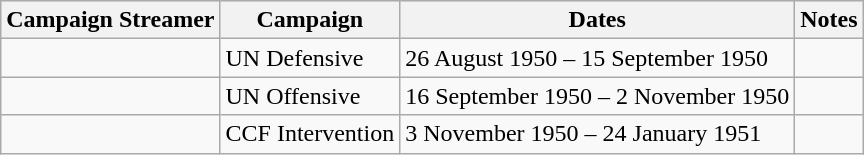<table class="wikitable">
<tr style="background:#efefef;">
<th>Campaign Streamer</th>
<th>Campaign</th>
<th>Dates</th>
<th>Notes</th>
</tr>
<tr>
<td></td>
<td>UN Defensive</td>
<td>26 August 1950 – 15 September 1950</td>
<td></td>
</tr>
<tr>
<td></td>
<td>UN Offensive</td>
<td>16 September 1950 – 2 November 1950</td>
<td></td>
</tr>
<tr>
<td></td>
<td>CCF Intervention</td>
<td>3 November 1950 – 24 January 1951</td>
<td></td>
</tr>
</table>
